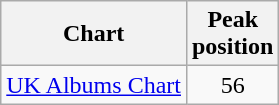<table class="wikitable sortable">
<tr>
<th>Chart</th>
<th>Peak<br>position</th>
</tr>
<tr>
<td><a href='#'>UK Albums Chart</a></td>
<td align="center">56</td>
</tr>
</table>
